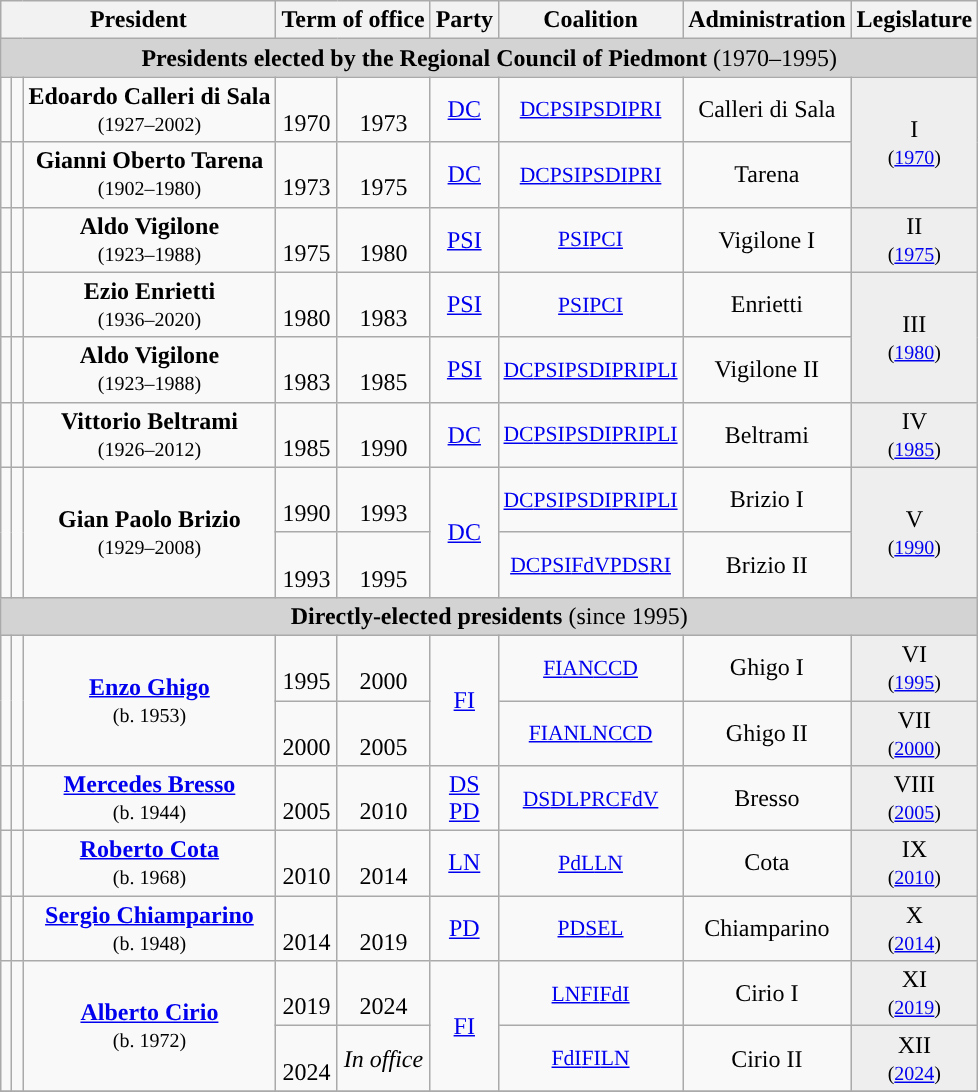<table class="wikitable" style="text-align:center;">
<tr>
<th colspan=3>President</th>
<th colspan= 2>Term of office</th>
<th>Party</th>
<th>Coalition</th>
<th>Administration</th>
<th>Legislature</th>
</tr>
<tr>
<td colspan="9" bgcolor="lightgrey" align="center"><strong>Presidents elected by the Regional Council of Piedmont</strong> (1970–1995)</td>
</tr>
<tr>
<td><strong></strong></td>
<td></td>
<td><strong>Edoardo Calleri di Sala</strong><br><small>(1927–2002)</small></td>
<td><br>1970</td>
<td><br>1973</td>
<td><a href='#'>DC</a></td>
<td style="font-weight:normal; text-align:center; font-size:90%"><a href='#'>DC</a><a href='#'>PSI</a><a href='#'>PSDI</a><a href='#'>PRI</a></td>
<td>Calleri di Sala</td>
<td rowspan=2 bgcolor="#EEEEEE">I <br><small>(<a href='#'>1970</a>)</small></td>
</tr>
<tr>
<td><strong></strong></td>
<td></td>
<td><strong>Gianni Oberto Tarena</strong><br><small>(1902–1980)</small></td>
<td><br>1973</td>
<td><br>1975</td>
<td><a href='#'>DC</a></td>
<td style="font-weight:normal; text-align:center; font-size:90%"><a href='#'>DC</a><a href='#'>PSI</a><a href='#'>PSDI</a><a href='#'>PRI</a></td>
<td>Tarena</td>
</tr>
<tr>
<td><strong></strong></td>
<td></td>
<td><strong>Aldo Vigilone</strong><br><small>(1923–1988)</small></td>
<td><br>1975</td>
<td><br>1980</td>
<td><a href='#'>PSI</a></td>
<td style="font-weight:normal; text-align:center; font-size:90%"><a href='#'>PSI</a><a href='#'>PCI</a></td>
<td>Vigilone I</td>
<td bgcolor="#EEEEEE">II <br><small>(<a href='#'>1975</a>)</small></td>
</tr>
<tr>
<td><strong></strong></td>
<td></td>
<td><strong>Ezio Enrietti</strong><br><small>(1936–2020)</small></td>
<td><br>1980</td>
<td><br>1983</td>
<td><a href='#'>PSI</a></td>
<td style="font-weight:normal; text-align:center; font-size:90%"><a href='#'>PSI</a><a href='#'>PCI</a></td>
<td>Enrietti</td>
<td rowspan=2 bgcolor="#EEEEEE">III <br><small>(<a href='#'>1980</a>)</small></td>
</tr>
<tr>
<td><strong></strong></td>
<td></td>
<td><strong>Aldo Vigilone</strong><br><small>(1923–1988)</small></td>
<td><br>1983</td>
<td><br>1985</td>
<td><a href='#'>PSI</a></td>
<td style="font-weight:normal; text-align:center; font-size:90%"><a href='#'>DC</a><a href='#'>PSI</a><a href='#'>PSDI</a><a href='#'>PRI</a><a href='#'>PLI</a></td>
<td>Vigilone II</td>
</tr>
<tr>
<td><strong></strong></td>
<td></td>
<td><strong>Vittorio Beltrami</strong><br><small>(1926–2012)</small></td>
<td><br>1985</td>
<td><br>1990</td>
<td><a href='#'>DC</a></td>
<td style="font-weight:normal; text-align:center; font-size:90%"><a href='#'>DC</a><a href='#'>PSI</a><a href='#'>PSDI</a><a href='#'>PRI</a><a href='#'>PLI</a></td>
<td>Beltrami</td>
<td bgcolor="#EEEEEE">IV <br><small>(<a href='#'>1985</a>)</small></td>
</tr>
<tr>
<td rowspan=2><strong></strong></td>
<td rowspan="2"></td>
<td rowspan="2"><strong>Gian Paolo Brizio</strong><br><small>(1929–2008)</small></td>
<td><br>1990</td>
<td><br>1993</td>
<td rowspan="2"><a href='#'>DC</a></td>
<td style="font-weight:normal; text-align:center; font-size:90%"><a href='#'>DC</a><a href='#'>PSI</a><a href='#'>PSDI</a><a href='#'>PRI</a><a href='#'>PLI</a></td>
<td>Brizio I</td>
<td rowspan=2 bgcolor="#EEEEEE">V <br><small>(<a href='#'>1990</a>)</small></td>
</tr>
<tr>
<td><br>1993</td>
<td><br>1995</td>
<td style="font-weight:normal; text-align:center; font-size:90%"><a href='#'>DC</a><a href='#'>PSI</a><a href='#'>FdV</a><a href='#'>PDS</a><a href='#'>RI</a></td>
<td>Brizio II</td>
</tr>
<tr>
<td colspan=9" bgcolor="lightgrey" align="center"><strong>Directly-elected presidents</strong> (since 1995)</td>
</tr>
<tr>
<td rowspan=2><strong></strong></td>
<td rowspan="2"></td>
<td rowspan="2"><strong><a href='#'>Enzo Ghigo</a></strong><br><small>(b. 1953)</small></td>
<td><br>1995</td>
<td><br>2000</td>
<td rowspan="2"><a href='#'>FI</a></td>
<td style="font-weight:normal; text-align:center; font-size:90%"><a href='#'>FI</a><a href='#'>AN</a><a href='#'>CCD</a></td>
<td>Ghigo I</td>
<td bgcolor="#EEEEEE">VI <br><small>(<a href='#'>1995</a>)</small></td>
</tr>
<tr>
<td><br>2000</td>
<td><br>2005</td>
<td style="font-weight:normal; text-align:center; font-size:90%"><a href='#'>FI</a><a href='#'>AN</a><a href='#'>LN</a><a href='#'>CCD</a></td>
<td>Ghigo II</td>
<td bgcolor="#EEEEEE">VII <br><small>(<a href='#'>2000</a>)</small></td>
</tr>
<tr>
<td><strong></strong></td>
<td></td>
<td><strong><a href='#'>Mercedes Bresso</a></strong><br><small>(b. 1944)</small></td>
<td><br>2005</td>
<td><br>2010</td>
<td><a href='#'>DS</a><br><a href='#'>PD</a></td>
<td style="font-weight:normal; text-align:center; font-size:90%"><a href='#'>DS</a><a href='#'>DL</a><a href='#'>PRC</a><a href='#'>FdV</a></td>
<td>Bresso</td>
<td bgcolor="#EEEEEE">VIII <br><small>(<a href='#'>2005</a>)</small></td>
</tr>
<tr>
<td><strong></strong></td>
<td></td>
<td><strong><a href='#'>Roberto Cota</a></strong><br><small>(b. 1968)</small></td>
<td><br>2010</td>
<td><br>2014</td>
<td><a href='#'>LN</a></td>
<td style="font-weight:normal; text-align:center; font-size:90%"><a href='#'>PdL</a><a href='#'>LN</a></td>
<td>Cota</td>
<td bgcolor="#EEEEEE">IX <br><small>(<a href='#'>2010</a>)</small></td>
</tr>
<tr>
<td><strong></strong></td>
<td></td>
<td><strong><a href='#'>Sergio Chiamparino</a></strong><br><small>(b. 1948)</small></td>
<td><br>2014</td>
<td><br>2019</td>
<td><a href='#'>PD</a></td>
<td style="font-weight:normal; text-align:center; font-size:90%"><a href='#'>PD</a><a href='#'>SEL</a></td>
<td>Chiamparino</td>
<td bgcolor="#EEEEEE">X <br><small>(<a href='#'>2014</a>)</small></td>
</tr>
<tr>
<td rowspan=2><strong></strong></td>
<td rowspan=2></td>
<td rowspan=2><strong><a href='#'>Alberto Cirio</a></strong><br><small>(b. 1972)</small></td>
<td><br>2019</td>
<td><br>2024</td>
<td rowspan=2><a href='#'>FI</a></td>
<td style="font-weight:normal; text-align:center; font-size:90%"><a href='#'>LN</a><a href='#'>FI</a><a href='#'>FdI</a></td>
<td>Cirio I</td>
<td bgcolor="#EEEEEE">XI <br><small>(<a href='#'>2019</a>)</small></td>
</tr>
<tr>
<td><br>2024</td>
<td><em>In office</em></td>
<td style="font-weight:normal; text-align:center; font-size:90%"><a href='#'>FdI</a><a href='#'>FI</a><a href='#'>LN</a></td>
<td>Cirio II</td>
<td bgcolor="#EEEEEE">XII <br><small>(<a href='#'>2024</a>)</small></td>
</tr>
<tr>
</tr>
</table>
